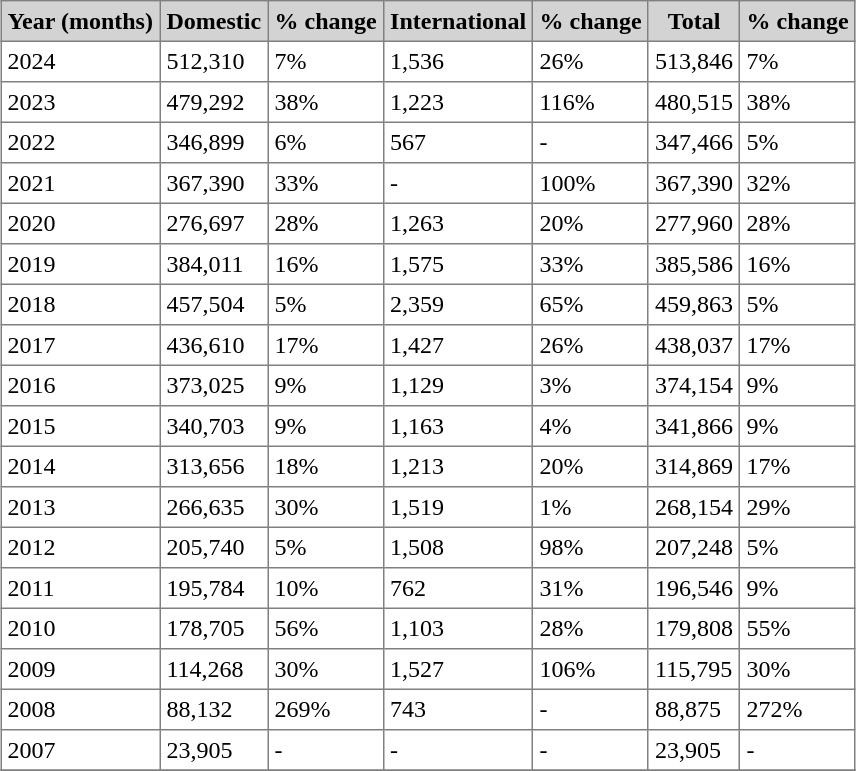<table class="toccolours" border="1" cellpadding="4" style="margin:1em auto; border-collapse:collapse">
<tr bgcolor=lightgrey>
<th>Year (months)</th>
<th>Domestic</th>
<th>% change</th>
<th>International</th>
<th>% change</th>
<th>Total</th>
<th>% change</th>
</tr>
<tr>
<td>2024</td>
<td>512,310</td>
<td> 7%</td>
<td>1,536</td>
<td> 26%</td>
<td>513,846</td>
<td> 7%</td>
</tr>
<tr>
<td>2023</td>
<td>479,292</td>
<td> 38%</td>
<td>1,223</td>
<td> 116%</td>
<td>480,515</td>
<td> 38%</td>
</tr>
<tr>
<td>2022</td>
<td>346,899</td>
<td> 6%</td>
<td>567</td>
<td>-</td>
<td>347,466</td>
<td> 5%</td>
</tr>
<tr>
<td>2021</td>
<td>367,390</td>
<td> 33%</td>
<td>-</td>
<td> 100%</td>
<td>367,390</td>
<td> 32%</td>
</tr>
<tr>
<td>2020</td>
<td>276,697</td>
<td> 28%</td>
<td>1,263</td>
<td> 20%</td>
<td>277,960</td>
<td> 28%</td>
</tr>
<tr>
<td>2019</td>
<td>384,011</td>
<td> 16%</td>
<td>1,575</td>
<td> 33%</td>
<td>385,586</td>
<td> 16%</td>
</tr>
<tr>
<td>2018</td>
<td>457,504</td>
<td> 5%</td>
<td>2,359</td>
<td> 65%</td>
<td>459,863</td>
<td> 5%</td>
</tr>
<tr>
<td>2017</td>
<td>436,610</td>
<td> 17%</td>
<td>1,427</td>
<td> 26%</td>
<td>438,037</td>
<td> 17%</td>
</tr>
<tr>
<td>2016</td>
<td>373,025</td>
<td> 9%</td>
<td>1,129</td>
<td> 3%</td>
<td>374,154</td>
<td> 9%</td>
</tr>
<tr>
<td>2015</td>
<td>340,703</td>
<td> 9%</td>
<td>1,163</td>
<td> 4%</td>
<td>341,866</td>
<td> 9%</td>
</tr>
<tr>
<td>2014</td>
<td>313,656</td>
<td> 18%</td>
<td>1,213</td>
<td> 20%</td>
<td>314,869</td>
<td> 17%</td>
</tr>
<tr>
<td>2013</td>
<td>266,635</td>
<td> 30%</td>
<td>1,519</td>
<td> 1%</td>
<td>268,154</td>
<td> 29%</td>
</tr>
<tr>
<td>2012</td>
<td>205,740</td>
<td> 5%</td>
<td>1,508</td>
<td> 98%</td>
<td>207,248</td>
<td> 5%</td>
</tr>
<tr>
<td>2011</td>
<td>195,784</td>
<td> 10%</td>
<td>762</td>
<td> 31%</td>
<td>196,546</td>
<td> 9%</td>
</tr>
<tr>
<td>2010</td>
<td>178,705</td>
<td> 56%</td>
<td>1,103</td>
<td> 28%</td>
<td>179,808</td>
<td> 55%</td>
</tr>
<tr>
<td>2009</td>
<td>114,268</td>
<td> 30%</td>
<td>1,527</td>
<td> 106%</td>
<td>115,795</td>
<td> 30%</td>
</tr>
<tr>
<td>2008</td>
<td>88,132</td>
<td> 269%</td>
<td>743</td>
<td>-</td>
<td>88,875</td>
<td> 272%</td>
</tr>
<tr>
<td>2007</td>
<td>23,905</td>
<td>-</td>
<td>-</td>
<td>-</td>
<td>23,905</td>
<td>-</td>
</tr>
<tr>
</tr>
</table>
